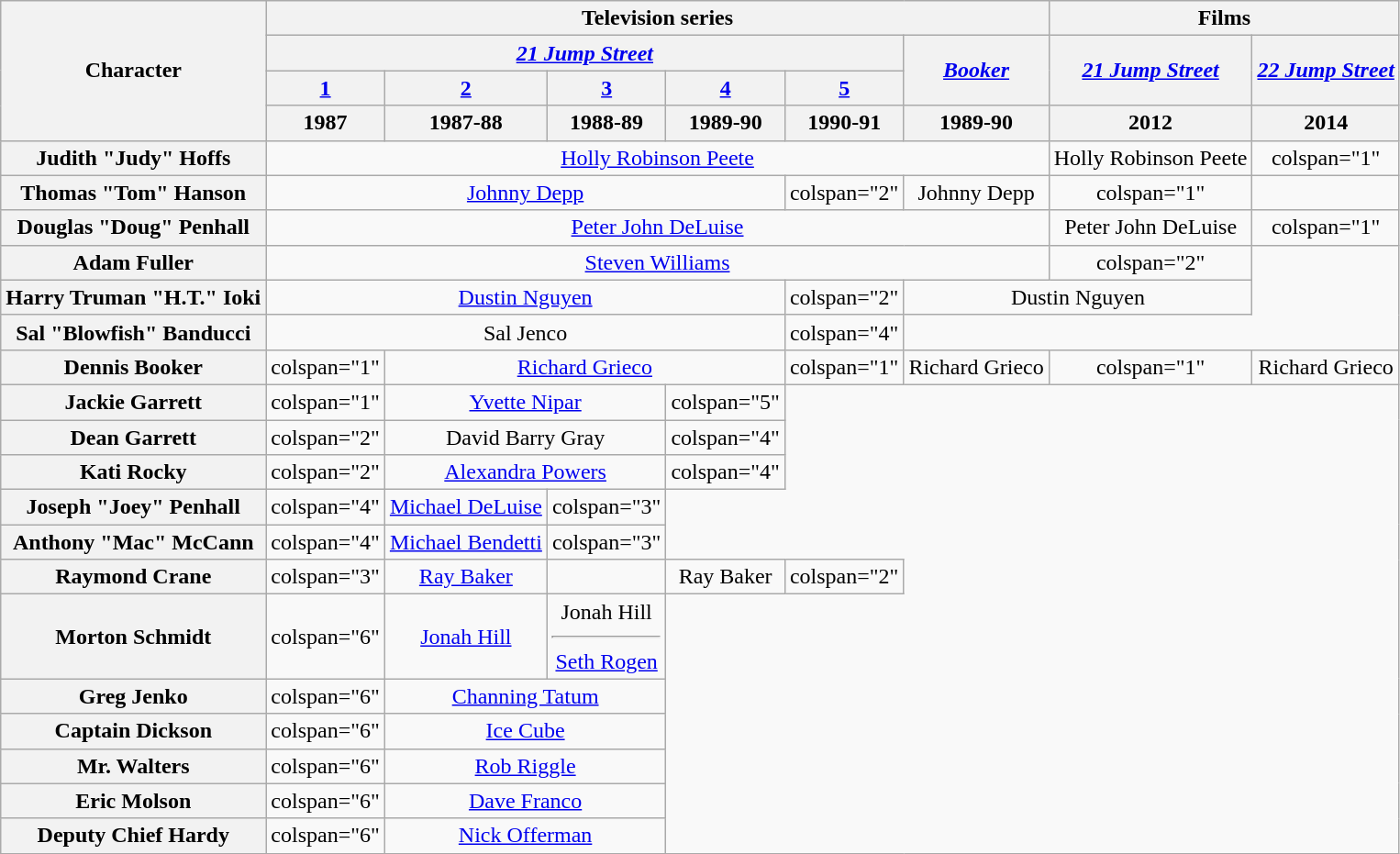<table class="wikitable" style="text-align:center;">
<tr>
<th rowspan="4">Character</th>
<th colspan="6">Television series</th>
<th colspan="2">Films</th>
</tr>
<tr>
<th colspan="5"><em><a href='#'>21 Jump Street</a></em></th>
<th rowspan="2"><em><a href='#'>Booker</a></em></th>
<th rowspan="2"><em><a href='#'>21 Jump Street</a></em></th>
<th rowspan="2"><em><a href='#'>22 Jump Street</a></em></th>
</tr>
<tr>
<th><a href='#'>1</a></th>
<th><a href='#'>2</a></th>
<th><a href='#'>3</a></th>
<th><a href='#'>4</a></th>
<th><a href='#'>5</a></th>
</tr>
<tr>
<th>1987</th>
<th>1987-88</th>
<th>1988-89</th>
<th>1989-90</th>
<th>1990-91</th>
<th>1989-90</th>
<th>2012</th>
<th>2014</th>
</tr>
<tr>
<th>Judith "Judy" Hoffs</th>
<td colspan="6"><a href='#'>Holly Robinson Peete</a></td>
<td>Holly Robinson Peete</td>
<td>colspan="1" </td>
</tr>
<tr>
<th>Thomas "Tom" Hanson</th>
<td colspan="4"><a href='#'>Johnny Depp</a></td>
<td>colspan="2" </td>
<td>Johnny Depp</td>
<td>colspan="1" </td>
</tr>
<tr>
<th>Douglas "Doug" Penhall</th>
<td colspan="6"><a href='#'>Peter John DeLuise</a></td>
<td>Peter John DeLuise</td>
<td>colspan="1" </td>
</tr>
<tr>
<th>Adam Fuller</th>
<td colspan="6"><a href='#'>Steven Williams</a></td>
<td>colspan="2" </td>
</tr>
<tr>
<th>Harry Truman "H.T." Ioki <br></th>
<td colspan="4"><a href='#'>Dustin Nguyen</a></td>
<td>colspan="2" </td>
<td colspan="2">Dustin Nguyen</td>
</tr>
<tr>
<th>Sal "Blowfish" Banducci</th>
<td colspan="4">Sal Jenco</td>
<td>colspan="4" </td>
</tr>
<tr>
<th>Dennis Booker</th>
<td>colspan="1" </td>
<td colspan="3"><a href='#'>Richard Grieco</a></td>
<td>colspan="1" </td>
<td>Richard Grieco</td>
<td>colspan="1" </td>
<td>Richard Grieco</td>
</tr>
<tr>
<th>Jackie Garrett</th>
<td>colspan="1" </td>
<td colspan="2"><a href='#'>Yvette Nipar</a></td>
<td>colspan="5" </td>
</tr>
<tr>
<th>Dean Garrett</th>
<td>colspan="2" </td>
<td colspan="2">David Barry Gray</td>
<td>colspan="4" </td>
</tr>
<tr>
<th>Kati Rocky</th>
<td>colspan="2" </td>
<td colspan="2"><a href='#'>Alexandra Powers</a></td>
<td>colspan="4" </td>
</tr>
<tr>
<th>Joseph "Joey" Penhall</th>
<td>colspan="4" </td>
<td colspan="1"><a href='#'>Michael DeLuise</a></td>
<td>colspan="3" </td>
</tr>
<tr>
<th>Anthony "Mac" McCann</th>
<td>colspan="4" </td>
<td colspan="1"><a href='#'>Michael Bendetti</a></td>
<td>colspan="3" </td>
</tr>
<tr>
<th>Raymond Crane</th>
<td>colspan="3" </td>
<td><a href='#'>Ray Baker</a></td>
<td></td>
<td>Ray Baker</td>
<td>colspan="2" </td>
</tr>
<tr>
<th>Morton Schmidt <br></th>
<td>colspan="6" </td>
<td><a href='#'>Jonah Hill</a></td>
<td>Jonah Hill<hr><a href='#'>Seth Rogen</a></td>
</tr>
<tr>
<th>Greg Jenko <br></th>
<td>colspan="6" </td>
<td colspan="2"><a href='#'>Channing Tatum</a></td>
</tr>
<tr>
<th>Captain Dickson</th>
<td>colspan="6" </td>
<td colspan="2"><a href='#'>Ice Cube</a></td>
</tr>
<tr>
<th>Mr. Walters</th>
<td>colspan="6" </td>
<td colspan="2"><a href='#'>Rob Riggle</a></td>
</tr>
<tr>
<th>Eric Molson</th>
<td>colspan="6" </td>
<td colspan="2"><a href='#'>Dave Franco</a></td>
</tr>
<tr>
<th>Deputy Chief Hardy</th>
<td>colspan="6" </td>
<td colspan="2"><a href='#'>Nick Offerman</a></td>
</tr>
</table>
